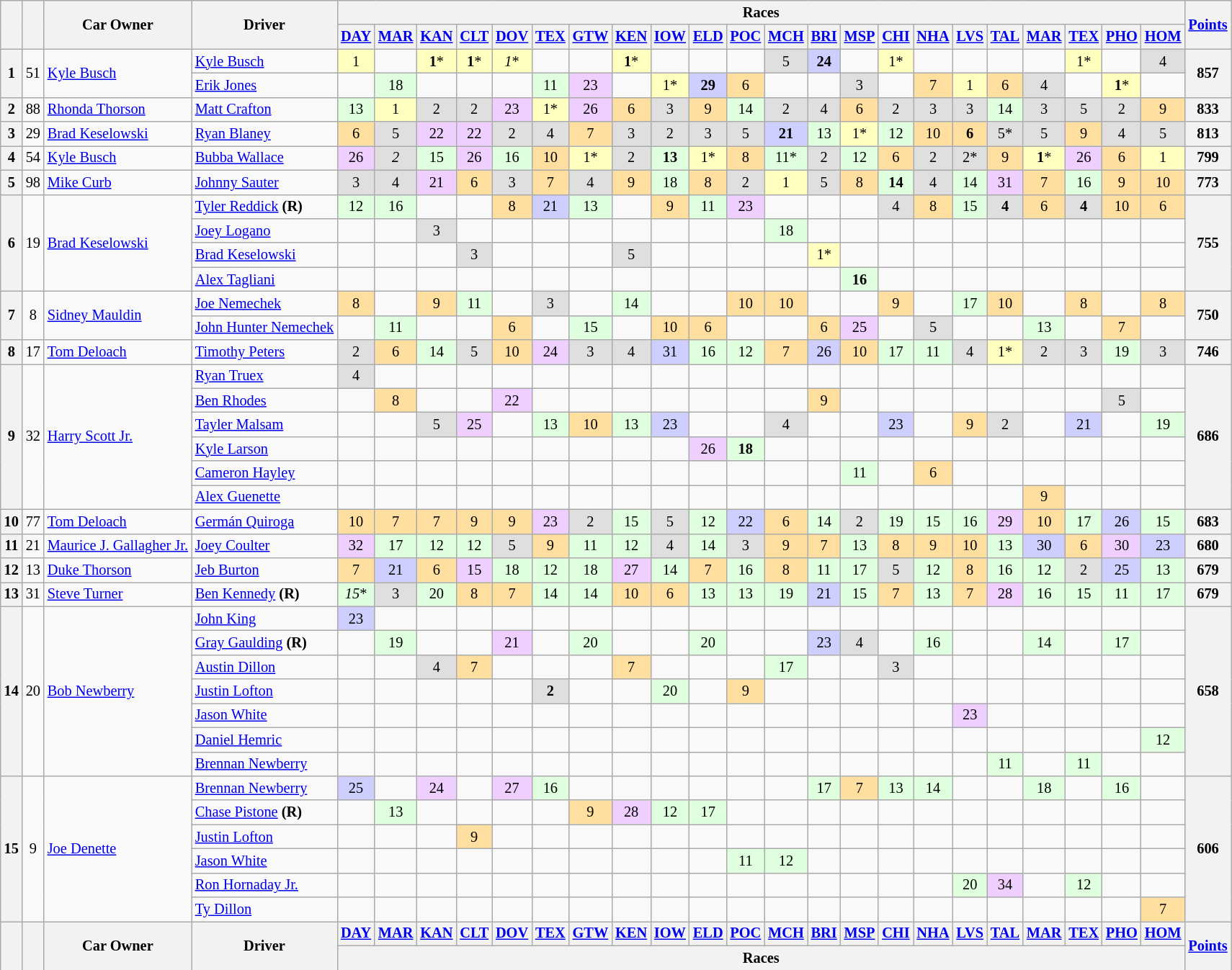<table class="wikitable" style="font-size:85%; text-align:center;">
<tr>
<th rowspan="2"></th>
<th rowspan="2"></th>
<th rowspan="2">Car Owner</th>
<th rowspan="2">Driver</th>
<th colspan="22">Races</th>
<th rowspan="2"><a href='#'>Points</a></th>
</tr>
<tr>
<th><a href='#'>DAY</a></th>
<th><a href='#'>MAR</a></th>
<th><a href='#'>KAN</a></th>
<th><a href='#'>CLT</a></th>
<th><a href='#'>DOV</a></th>
<th><a href='#'>TEX</a></th>
<th><a href='#'>GTW</a></th>
<th><a href='#'>KEN</a></th>
<th><a href='#'>IOW</a></th>
<th><a href='#'>ELD</a></th>
<th><a href='#'>POC</a></th>
<th><a href='#'>MCH</a></th>
<th><a href='#'>BRI</a></th>
<th><a href='#'>MSP</a></th>
<th><a href='#'>CHI</a></th>
<th><a href='#'>NHA</a></th>
<th><a href='#'>LVS</a></th>
<th><a href='#'>TAL</a></th>
<th><a href='#'>MAR</a></th>
<th><a href='#'>TEX</a></th>
<th><a href='#'>PHO</a></th>
<th><a href='#'>HOM</a></th>
</tr>
<tr>
<th rowspan=2>1</th>
<td rowspan="2">51</td>
<td rowspan="2" align="left"><a href='#'>Kyle Busch</a></td>
<td align="left"><a href='#'>Kyle Busch</a></td>
<td style="background:#FFFFBF;">1</td>
<td></td>
<td style="background:#FFFFBF;"><strong>1</strong>*</td>
<td style="background:#FFFFBF;"><strong>1</strong>*</td>
<td style="background:#FFFFBF;"><em>1</em>*</td>
<td></td>
<td></td>
<td style="background:#FFFFBF;"><strong>1</strong>*</td>
<td></td>
<td></td>
<td></td>
<td style="background:#DFDFDF;">5</td>
<td style="background:#CFCFFF;"><strong>24</strong></td>
<td></td>
<td style="background:#FFFFBF;">1*</td>
<td></td>
<td></td>
<td></td>
<td></td>
<td style="background:#FFFFBF;">1*</td>
<td></td>
<td style="background:#DFDFDF;">4</td>
<th rowspan=2>857</th>
</tr>
<tr>
<td align="left"><a href='#'>Erik Jones</a></td>
<td></td>
<td style="background:#DFFFDF;">18</td>
<td></td>
<td></td>
<td></td>
<td style="background:#DFFFDF;">11</td>
<td style="background:#EFCFFF;">23</td>
<td></td>
<td style="background:#FFFFBF;">1*</td>
<td style="background:#CFCFFF;"><strong>29</strong></td>
<td style="background:#FFDF9F;">6</td>
<td></td>
<td></td>
<td style="background:#DFDFDF;">3</td>
<td></td>
<td style="background:#FFDF9F;">7</td>
<td style="background:#FFFFBF;">1</td>
<td style="background:#FFDF9F;">6</td>
<td style="background:#DFDFDF;">4</td>
<td></td>
<td style="background:#FFFFBF;"><strong>1</strong>*</td>
<td></td>
</tr>
<tr>
<th>2</th>
<td>88</td>
<td align="left"><a href='#'>Rhonda Thorson</a></td>
<td align="left"><a href='#'>Matt Crafton</a></td>
<td style="background:#DFFFDF;">13</td>
<td style="background:#FFFFBF;">1</td>
<td style="background:#DFDFDF;">2</td>
<td style="background:#DFDFDF;">2</td>
<td style="background:#EFCFFF;">23</td>
<td style="background:#FFFFBF;">1*</td>
<td style="background:#EFCFFF;">26</td>
<td style="background:#FFDF9F;">6</td>
<td style="background:#DFDFDF;">3</td>
<td style="background:#FFDF9F;">9</td>
<td style="background:#DFFFDF;">14</td>
<td style="background:#DFDFDF;">2</td>
<td style="background:#DFDFDF;">4</td>
<td style="background:#FFDF9F;">6</td>
<td style="background:#DFDFDF;">2</td>
<td style="background:#DFDFDF;">3</td>
<td style="background:#DFDFDF;">3</td>
<td style="background:#DFFFDF;">14</td>
<td style="background:#DFDFDF;">3</td>
<td style="background:#DFDFDF;">5</td>
<td style="background:#DFDFDF;">2</td>
<td style="background:#FFDF9F;">9</td>
<th>833</th>
</tr>
<tr>
<th>3</th>
<td>29</td>
<td align="left"><a href='#'>Brad Keselowski</a></td>
<td align="left"><a href='#'>Ryan Blaney</a></td>
<td style="background:#FFDF9F;">6</td>
<td style="background:#DFDFDF;">5</td>
<td style="background:#EFCFFF;">22</td>
<td style="background:#EFCFFF;">22</td>
<td style="background:#DFDFDF;">2</td>
<td style="background:#DFDFDF;">4</td>
<td style="background:#FFDF9F;">7</td>
<td style="background:#DFDFDF;">3</td>
<td style="background:#DFDFDF;">2</td>
<td style="background:#DFDFDF;">3</td>
<td style="background:#DFDFDF;">5</td>
<td style="background:#CFCFFF;"><strong>21</strong></td>
<td style="background:#DFFFDF;">13</td>
<td style="background:#FFFFBF;">1*</td>
<td style="background:#DFFFDF;">12</td>
<td style="background:#FFDF9F;">10</td>
<td style="background:#FFDF9F;"><strong>6</strong></td>
<td style="background:#DFDFDF;">5*</td>
<td style="background:#DFDFDF;">5</td>
<td style="background:#FFDF9F;">9</td>
<td style="background:#DFDFDF;">4</td>
<td style="background:#DFDFDF;">5</td>
<th>813</th>
</tr>
<tr>
<th>4</th>
<td>54</td>
<td align="left"><a href='#'>Kyle Busch</a></td>
<td align="left"><a href='#'>Bubba Wallace</a></td>
<td style="background:#EFCFFF;">26</td>
<td style="background:#DFDFDF;"><em>2</em></td>
<td style="background:#DFFFDF;">15</td>
<td style="background:#EFCFFF;">26</td>
<td style="background:#DFFFDF;">16</td>
<td style="background:#FFDF9F;">10</td>
<td style="background:#FFFFBF;">1*</td>
<td style="background:#DFDFDF;">2</td>
<td style="background:#DFFFDF;"><strong>13</strong></td>
<td style="background:#FFFFBF;">1*</td>
<td style="background:#FFDF9F;">8</td>
<td style="background:#DFFFDF;">11*</td>
<td style="background:#DFDFDF;">2</td>
<td style="background:#DFFFDF;">12</td>
<td style="background:#FFDF9F;">6</td>
<td style="background:#DFDFDF;">2</td>
<td style="background:#DFDFDF;">2*</td>
<td style="background:#FFDF9F;">9</td>
<td style="background:#FFFFBF;"><strong>1</strong>*</td>
<td style="background:#EFCFFF;">26</td>
<td style="background:#FFDF9F;">6</td>
<td style="background:#FFFFBF;">1</td>
<th>799</th>
</tr>
<tr>
<th>5</th>
<td>98</td>
<td align="left"><a href='#'>Mike Curb</a></td>
<td align="left"><a href='#'>Johnny Sauter</a></td>
<td style="background:#DFDFDF;">3</td>
<td style="background:#DFDFDF;">4</td>
<td style="background:#EFCFFF;">21</td>
<td style="background:#FFDF9F;">6</td>
<td style="background:#DFDFDF;">3</td>
<td style="background:#FFDF9F;">7</td>
<td style="background:#DFDFDF;">4</td>
<td style="background:#FFDF9F;">9</td>
<td style="background:#DFFFDF;">18</td>
<td style="background:#FFDF9F;">8</td>
<td style="background:#DFDFDF;">2</td>
<td style="background:#FFFFBF;">1</td>
<td style="background:#DFDFDF;">5</td>
<td style="background:#FFDF9F;">8</td>
<td style="background:#DFFFDF;"><strong>14</strong></td>
<td style="background:#DFDFDF;">4</td>
<td style="background:#DFFFDF;">14</td>
<td style="background:#EFCFFF;">31</td>
<td style="background:#FFDF9F;">7</td>
<td style="background:#DFFFDF;">16</td>
<td style="background:#FFDF9F;">9</td>
<td style="background:#FFDF9F;">10</td>
<th>773</th>
</tr>
<tr>
<th rowspan=4>6</th>
<td rowspan="4">19</td>
<td rowspan="4" align="left"><a href='#'>Brad Keselowski</a></td>
<td align="left"><a href='#'>Tyler Reddick</a> <strong>(R)</strong></td>
<td style="background:#DFFFDF;">12</td>
<td style="background:#DFFFDF;">16</td>
<td></td>
<td></td>
<td style="background:#FFDF9F;">8</td>
<td style="background:#CFCFFF;">21</td>
<td style="background:#DFFFDF;">13</td>
<td></td>
<td style="background:#FFDF9F;">9</td>
<td style="background:#DFFFDF;">11</td>
<td style="background:#EFCFFF;">23</td>
<td></td>
<td></td>
<td></td>
<td style="background:#DFDFDF;">4</td>
<td style="background:#FFDF9F;">8</td>
<td style="background:#DFFFDF;">15</td>
<td style="background:#DFDFDF;"><strong>4</strong></td>
<td style="background:#FFDF9F;">6</td>
<td style="background:#DFDFDF;"><strong>4</strong></td>
<td style="background:#FFDF9F;">10</td>
<td style="background:#FFDF9F;">6</td>
<th rowspan=4>755</th>
</tr>
<tr>
<td align="left"><a href='#'>Joey Logano</a></td>
<td></td>
<td></td>
<td style="background:#DFDFDF;">3</td>
<td></td>
<td></td>
<td></td>
<td></td>
<td></td>
<td></td>
<td></td>
<td></td>
<td style="background:#DFFFDF;">18</td>
<td></td>
<td></td>
<td></td>
<td></td>
<td></td>
<td></td>
<td></td>
<td></td>
<td></td>
<td></td>
</tr>
<tr>
<td align="left"><a href='#'>Brad Keselowski</a></td>
<td></td>
<td></td>
<td></td>
<td style="background:#DFDFDF;">3</td>
<td></td>
<td></td>
<td></td>
<td style="background:#DFDFDF;">5</td>
<td></td>
<td></td>
<td></td>
<td></td>
<td style="background:#FFFFBF;">1*</td>
<td></td>
<td></td>
<td></td>
<td></td>
<td></td>
<td></td>
<td></td>
<td></td>
<td></td>
</tr>
<tr>
<td align="left"><a href='#'>Alex Tagliani</a></td>
<td></td>
<td></td>
<td></td>
<td></td>
<td></td>
<td></td>
<td></td>
<td></td>
<td></td>
<td></td>
<td></td>
<td></td>
<td></td>
<td style="background:#DFFFDF;"><strong>16</strong></td>
<td></td>
<td></td>
<td></td>
<td></td>
<td></td>
<td></td>
<td></td>
<td></td>
</tr>
<tr>
<th rowspan=2>7</th>
<td rowspan="2">8</td>
<td rowspan="2" align="left"><a href='#'>Sidney Mauldin</a></td>
<td align="left"><a href='#'>Joe Nemechek</a></td>
<td style="background:#FFDF9F;">8</td>
<td></td>
<td style="background:#FFDF9F;">9</td>
<td style="background:#DFFFDF;">11</td>
<td></td>
<td style="background:#DFDFDF;">3</td>
<td></td>
<td style="background:#DFFFDF;">14</td>
<td></td>
<td></td>
<td style="background:#FFDF9F;">10</td>
<td style="background:#FFDF9F;">10</td>
<td></td>
<td></td>
<td style="background:#FFDF9F;">9</td>
<td></td>
<td style="background:#DFFFDF;">17</td>
<td style="background:#FFDF9F;">10</td>
<td></td>
<td style="background:#FFDF9F;">8</td>
<td></td>
<td style="background:#FFDF9F;">8</td>
<th rowspan=2>750</th>
</tr>
<tr>
<td style="white-space: nowrap; align=left"><a href='#'>John Hunter Nemechek</a></td>
<td></td>
<td style="background:#DFFFDF;">11</td>
<td></td>
<td></td>
<td style="background:#FFDF9F;">6</td>
<td></td>
<td style="background:#DFFFDF;">15</td>
<td></td>
<td style="background:#FFDF9F;">10</td>
<td style="background:#FFDF9F;">6</td>
<td></td>
<td></td>
<td style="background:#FFDF9F;">6</td>
<td style="background:#EFCFFF;">25</td>
<td></td>
<td style="background:#DFDFDF;">5</td>
<td></td>
<td></td>
<td style="background:#DFFFDF;">13</td>
<td></td>
<td style="background:#FFDF9F;">7</td>
<td></td>
</tr>
<tr>
<th>8</th>
<td>17</td>
<td align="left"><a href='#'>Tom Deloach</a></td>
<td align="left"><a href='#'>Timothy Peters</a></td>
<td style="background:#DFDFDF;">2</td>
<td style="background:#FFDF9F;">6</td>
<td style="background:#DFFFDF;">14</td>
<td style="background:#DFDFDF;">5</td>
<td style="background:#FFDF9F;">10</td>
<td style="background:#EFCFFF;">24</td>
<td style="background:#DFDFDF;">3</td>
<td style="background:#DFDFDF;">4</td>
<td style="background:#CFCFFF;">31</td>
<td style="background:#DFFFDF;">16</td>
<td style="background:#DFFFDF;">12</td>
<td style="background:#FFDF9F;">7</td>
<td style="background:#CFCFFF;">26</td>
<td style="background:#FFDF9F;">10</td>
<td style="background:#DFFFDF;">17</td>
<td style="background:#DFFFDF;">11</td>
<td style="background:#DFDFDF;">4</td>
<td style="background:#FFFFBF;">1*</td>
<td style="background:#DFDFDF;">2</td>
<td style="background:#DFDFDF;">3</td>
<td style="background:#DFFFDF;">19</td>
<td style="background:#DFDFDF;">3</td>
<th>746</th>
</tr>
<tr>
<th rowspan=6>9</th>
<td rowspan="6">32</td>
<td rowspan="6" align="left"><a href='#'>Harry Scott Jr.</a></td>
<td align="left"><a href='#'>Ryan Truex</a></td>
<td style="background:#DFDFDF;">4</td>
<td></td>
<td></td>
<td></td>
<td></td>
<td></td>
<td></td>
<td></td>
<td></td>
<td></td>
<td></td>
<td></td>
<td></td>
<td></td>
<td></td>
<td></td>
<td></td>
<td></td>
<td></td>
<td></td>
<td></td>
<td></td>
<th rowspan=6>686</th>
</tr>
<tr>
<td align="left"><a href='#'>Ben Rhodes</a></td>
<td></td>
<td style="background:#FFDF9F;">8</td>
<td></td>
<td></td>
<td style="background:#EFCFFF;">22</td>
<td></td>
<td></td>
<td></td>
<td></td>
<td></td>
<td></td>
<td></td>
<td style="background:#FFDF9F;">9</td>
<td></td>
<td></td>
<td></td>
<td></td>
<td></td>
<td></td>
<td></td>
<td style="background:#DFDFDF;">5</td>
<td></td>
</tr>
<tr>
<td align="left"><a href='#'>Tayler Malsam</a></td>
<td></td>
<td></td>
<td style="background:#DFDFDF;">5</td>
<td style="background:#EFCFFF;">25</td>
<td></td>
<td style="background:#DFFFDF;">13</td>
<td style="background:#FFDF9F;">10</td>
<td style="background:#DFFFDF;">13</td>
<td style="background:#CFCFFF;">23</td>
<td></td>
<td></td>
<td style="background:#DFDFDF;">4</td>
<td></td>
<td></td>
<td style="background:#CFCFFF;">23</td>
<td></td>
<td style="background:#FFDF9F;">9</td>
<td style="background:#DFDFDF;">2</td>
<td></td>
<td style="background:#CFCFFF;">21</td>
<td></td>
<td style="background:#DFFFDF;">19</td>
</tr>
<tr>
<td align="left"><a href='#'>Kyle Larson</a></td>
<td></td>
<td></td>
<td></td>
<td></td>
<td></td>
<td></td>
<td></td>
<td></td>
<td></td>
<td style="background:#EFCFFF;">26</td>
<td style="background:#DFFFDF;"><strong>18</strong></td>
<td></td>
<td></td>
<td></td>
<td></td>
<td></td>
<td></td>
<td></td>
<td></td>
<td></td>
<td></td>
<td></td>
</tr>
<tr>
<td align="left"><a href='#'>Cameron Hayley</a></td>
<td></td>
<td></td>
<td></td>
<td></td>
<td></td>
<td></td>
<td></td>
<td></td>
<td></td>
<td></td>
<td></td>
<td></td>
<td></td>
<td style="background:#DFFFDF;">11</td>
<td></td>
<td style="background:#FFDF9F;">6</td>
<td></td>
<td></td>
<td></td>
<td></td>
<td></td>
<td></td>
</tr>
<tr>
<td align="left"><a href='#'>Alex Guenette</a></td>
<td></td>
<td></td>
<td></td>
<td></td>
<td></td>
<td></td>
<td></td>
<td></td>
<td></td>
<td></td>
<td></td>
<td></td>
<td></td>
<td></td>
<td></td>
<td></td>
<td></td>
<td></td>
<td style="background:#FFDF9F;">9</td>
<td></td>
<td></td>
<td></td>
</tr>
<tr>
<th>10</th>
<td>77</td>
<td align="left"><a href='#'>Tom Deloach</a></td>
<td align="left"><a href='#'>Germán Quiroga</a></td>
<td style="background:#FFDF9F;">10</td>
<td style="background:#FFDF9F;">7</td>
<td style="background:#FFDF9F;">7</td>
<td style="background:#FFDF9F;">9</td>
<td style="background:#FFDF9F;">9</td>
<td style="background:#EFCFFF;">23</td>
<td style="background:#DFDFDF;">2</td>
<td style="background:#DFFFDF;">15</td>
<td style="background:#DFDFDF;">5</td>
<td style="background:#DFFFDF;">12</td>
<td style="background:#CFCFFF;">22</td>
<td style="background:#FFDF9F;">6</td>
<td style="background:#DFFFDF;">14</td>
<td style="background:#DFDFDF;">2</td>
<td style="background:#DFFFDF;">19</td>
<td style="background:#DFFFDF;">15</td>
<td style="background:#DFFFDF;">16</td>
<td style="background:#EFCFFF;">29</td>
<td style="background:#FFDF9F;">10</td>
<td style="background:#DFFFDF;">17</td>
<td style="background:#CFCFFF;">26</td>
<td style="background:#DFFFDF;">15</td>
<th>683</th>
</tr>
<tr>
<th>11</th>
<td>21</td>
<td style="white-space: nowrap; align=left"><a href='#'>Maurice J. Gallagher Jr.</a></td>
<td align="left"><a href='#'>Joey Coulter</a></td>
<td style="background:#EFCFFF;">32</td>
<td style="background:#DFFFDF;">17</td>
<td style="background:#DFFFDF;">12</td>
<td style="background:#DFFFDF;">12</td>
<td style="background:#DFDFDF;">5</td>
<td style="background:#FFDF9F;">9</td>
<td style="background:#DFFFDF;">11</td>
<td style="background:#DFFFDF;">12</td>
<td style="background:#DFDFDF;">4</td>
<td style="background:#DFFFDF;">14</td>
<td style="background:#DFDFDF;">3</td>
<td style="background:#FFDF9F;">9</td>
<td style="background:#FFDF9F;">7</td>
<td style="background:#DFFFDF;">13</td>
<td style="background:#FFDF9F;">8</td>
<td style="background:#FFDF9F;">9</td>
<td style="background:#FFDF9F;">10</td>
<td style="background:#DFFFDF;">13</td>
<td style="background:#CFCFFF;">30</td>
<td style="background:#FFDF9F;">6</td>
<td style="background:#EFCFFF;">30</td>
<td style="background:#CFCFFF;">23</td>
<th>680</th>
</tr>
<tr>
<th>12</th>
<td>13</td>
<td align="left"><a href='#'>Duke Thorson</a></td>
<td align="left"><a href='#'>Jeb Burton</a></td>
<td style="background:#FFDF9F;">7</td>
<td style="background:#CFCFFF;">21</td>
<td style="background:#FFDF9F;">6</td>
<td style="background:#EFCFFF;">15</td>
<td style="background:#DFFFDF;">18</td>
<td style="background:#DFFFDF;">12</td>
<td style="background:#DFFFDF;">18</td>
<td style="background:#EFCFFF;">27</td>
<td style="background:#DFFFDF;">14</td>
<td style="background:#FFDF9F;">7</td>
<td style="background:#DFFFDF;">16</td>
<td style="background:#FFDF9F;">8</td>
<td style="background:#DFFFDF;">11</td>
<td style="background:#DFFFDF;">17</td>
<td style="background:#DFDFDF;">5</td>
<td style="background:#DFFFDF;">12</td>
<td style="background:#FFDF9F;">8</td>
<td style="background:#DFFFDF;">16</td>
<td style="background:#DFFFDF;">12</td>
<td style="background:#DFDFDF;">2</td>
<td style="background:#CFCFFF;">25</td>
<td style="background:#DFFFDF;">13</td>
<th>679</th>
</tr>
<tr>
<th>13</th>
<td>31</td>
<td align="left"><a href='#'>Steve Turner</a></td>
<td align="left"><a href='#'>Ben Kennedy</a> <strong>(R)</strong></td>
<td style="background:#DFFFDF;"><em>15</em>*</td>
<td style="background:#DFDFDF;">3</td>
<td style="background:#DFFFDF;">20</td>
<td style="background:#FFDF9F;">8</td>
<td style="background:#FFDF9F;">7</td>
<td style="background:#DFFFDF;">14</td>
<td style="background:#DFFFDF;">14</td>
<td style="background:#FFDF9F;">10</td>
<td style="background:#FFDF9F;">6</td>
<td style="background:#DFFFDF;">13</td>
<td style="background:#DFFFDF;">13</td>
<td style="background:#DFFFDF;">19</td>
<td style="background:#CFCFFF;">21</td>
<td style="background:#DFFFDF;">15</td>
<td style="background:#FFDF9F;">7</td>
<td style="background:#DFFFDF;">13</td>
<td style="background:#FFDF9F;">7</td>
<td style="background:#EFCFFF;">28</td>
<td style="background:#DFFFDF;">16</td>
<td style="background:#DFFFDF;">15</td>
<td style="background:#DFFFDF;">11</td>
<td style="background:#DFFFDF;">17</td>
<th>679</th>
</tr>
<tr>
<th rowspan=7>14</th>
<td rowspan="7">20</td>
<td rowspan="7" align="left"><a href='#'>Bob Newberry</a></td>
<td align="left"><a href='#'>John King</a></td>
<td style="background:#CFCFFF;">23</td>
<td></td>
<td></td>
<td></td>
<td></td>
<td></td>
<td></td>
<td></td>
<td></td>
<td></td>
<td></td>
<td></td>
<td></td>
<td></td>
<td></td>
<td></td>
<td></td>
<td></td>
<td></td>
<td></td>
<td></td>
<td></td>
<th rowspan=7>658</th>
</tr>
<tr>
<td align="left"><a href='#'>Gray Gaulding</a> <strong>(R)</strong></td>
<td></td>
<td style="background:#DFFFDF;">19</td>
<td></td>
<td></td>
<td style="background:#EFCFFF;">21</td>
<td></td>
<td style="background:#DFFFDF;">20</td>
<td></td>
<td></td>
<td style="background:#DFFFDF;">20</td>
<td></td>
<td></td>
<td style="background:#CFCFFF;">23</td>
<td style="background:#DFDFDF;">4</td>
<td></td>
<td style="background:#DFFFDF;">16</td>
<td></td>
<td></td>
<td style="background:#DFFFDF;">14</td>
<td></td>
<td style="background:#DFFFDF;">17</td>
<td></td>
</tr>
<tr>
<td align="left"><a href='#'>Austin Dillon</a></td>
<td></td>
<td></td>
<td style="background:#DFDFDF;">4</td>
<td style="background:#FFDF9F;">7</td>
<td></td>
<td></td>
<td></td>
<td style="background:#FFDF9F;">7</td>
<td></td>
<td></td>
<td></td>
<td style="background:#DFFFDF;">17</td>
<td></td>
<td></td>
<td style="background:#DFDFDF;">3</td>
<td></td>
<td></td>
<td></td>
<td></td>
<td></td>
<td></td>
<td></td>
</tr>
<tr>
<td align="left"><a href='#'>Justin Lofton</a></td>
<td></td>
<td></td>
<td></td>
<td></td>
<td></td>
<td style="background:#DFDFDF;"><strong>2</strong></td>
<td></td>
<td></td>
<td style="background:#DFFFDF;">20</td>
<td></td>
<td style="background:#FFDF9F;">9</td>
<td></td>
<td></td>
<td></td>
<td></td>
<td></td>
<td></td>
<td></td>
<td></td>
<td></td>
<td></td>
<td></td>
</tr>
<tr>
<td align="left"><a href='#'>Jason White</a></td>
<td></td>
<td></td>
<td></td>
<td></td>
<td></td>
<td></td>
<td></td>
<td></td>
<td></td>
<td></td>
<td></td>
<td></td>
<td></td>
<td></td>
<td></td>
<td></td>
<td style="background:#EFCFFF;">23</td>
<td></td>
<td></td>
<td></td>
<td></td>
<td></td>
</tr>
<tr>
<td align="left"><a href='#'>Daniel Hemric</a></td>
<td></td>
<td></td>
<td></td>
<td></td>
<td></td>
<td></td>
<td></td>
<td></td>
<td></td>
<td></td>
<td></td>
<td></td>
<td></td>
<td></td>
<td></td>
<td></td>
<td></td>
<td></td>
<td></td>
<td></td>
<td></td>
<td style="background:#DFFFDF;">12</td>
</tr>
<tr>
<td align="left"><a href='#'>Brennan Newberry</a></td>
<td></td>
<td></td>
<td></td>
<td></td>
<td></td>
<td></td>
<td></td>
<td></td>
<td></td>
<td></td>
<td></td>
<td></td>
<td></td>
<td></td>
<td></td>
<td></td>
<td></td>
<td style="background:#DFFFDF;">11</td>
<td></td>
<td style="background:#DFFFDF;">11</td>
<td></td>
<td></td>
</tr>
<tr>
<th rowspan=6>15</th>
<td rowspan="6">9</td>
<td rowspan="6" align="left"><a href='#'>Joe Denette</a></td>
<td align="left"><a href='#'>Brennan Newberry</a></td>
<td style="background:#CFCFFF;">25</td>
<td></td>
<td style="background:#EFCFFF;">24</td>
<td></td>
<td style="background:#EFCFFF;">27</td>
<td style="background:#DFFFDF;">16</td>
<td></td>
<td></td>
<td></td>
<td></td>
<td></td>
<td></td>
<td style="background:#DFFFDF;">17</td>
<td style="background:#FFDF9F;">7</td>
<td style="background:#DFFFDF;">13</td>
<td style="background:#DFFFDF;">14</td>
<td></td>
<td></td>
<td style="background:#DFFFDF;">18</td>
<td></td>
<td style="background:#DFFFDF;">16</td>
<td></td>
<th rowspan=6>606</th>
</tr>
<tr>
<td align="left"><a href='#'>Chase Pistone</a> <strong>(R)</strong></td>
<td></td>
<td style="background:#DFFFDF;">13</td>
<td></td>
<td></td>
<td></td>
<td></td>
<td style="background:#FFDF9F;">9</td>
<td style="background:#EFCFFF;">28</td>
<td style="background:#DFFFDF;">12</td>
<td style="background:#DFFFDF;">17</td>
<td></td>
<td></td>
<td></td>
<td></td>
<td></td>
<td></td>
<td></td>
<td></td>
<td></td>
<td></td>
<td></td>
<td></td>
</tr>
<tr>
<td align="left"><a href='#'>Justin Lofton</a></td>
<td></td>
<td></td>
<td></td>
<td style="background:#FFDF9F;">9</td>
<td></td>
<td></td>
<td></td>
<td></td>
<td></td>
<td></td>
<td></td>
<td></td>
<td></td>
<td></td>
<td></td>
<td></td>
<td></td>
<td></td>
<td></td>
<td></td>
<td></td>
<td></td>
</tr>
<tr>
<td align="left"><a href='#'>Jason White</a></td>
<td></td>
<td></td>
<td></td>
<td></td>
<td></td>
<td></td>
<td></td>
<td></td>
<td></td>
<td></td>
<td style="background:#DFFFDF;">11</td>
<td style="background:#DFFFDF;">12</td>
<td></td>
<td></td>
<td></td>
<td></td>
<td></td>
<td></td>
<td></td>
<td></td>
<td></td>
<td></td>
</tr>
<tr>
<td align="left"><a href='#'>Ron Hornaday Jr.</a></td>
<td></td>
<td></td>
<td></td>
<td></td>
<td></td>
<td></td>
<td></td>
<td></td>
<td></td>
<td></td>
<td></td>
<td></td>
<td></td>
<td></td>
<td></td>
<td></td>
<td style="background:#DFFFDF;">20</td>
<td style="background:#EFCFFF;">34</td>
<td></td>
<td style="background:#DFFFDF;">12</td>
<td></td>
<td></td>
</tr>
<tr>
<td align="left"><a href='#'>Ty Dillon</a></td>
<td></td>
<td></td>
<td></td>
<td></td>
<td></td>
<td></td>
<td></td>
<td></td>
<td></td>
<td></td>
<td></td>
<td></td>
<td></td>
<td></td>
<td></td>
<td></td>
<td></td>
<td></td>
<td></td>
<td></td>
<td></td>
<td style="background:#FFDF9F;">7</td>
</tr>
<tr>
<th valign="middle" rowspan="2"></th>
<th rowspan="2"></th>
<th rowspan="2" valign="middle">Car Owner</th>
<th valign="middle" rowspan="2">Driver</th>
<th><a href='#'>DAY</a></th>
<th><a href='#'>MAR</a></th>
<th><a href='#'>KAN</a></th>
<th><a href='#'>CLT</a></th>
<th><a href='#'>DOV</a></th>
<th><a href='#'>TEX</a></th>
<th><a href='#'>GTW</a></th>
<th><a href='#'>KEN</a></th>
<th><a href='#'>IOW</a></th>
<th><a href='#'>ELD</a></th>
<th><a href='#'>POC</a></th>
<th><a href='#'>MCH</a></th>
<th><a href='#'>BRI</a></th>
<th><a href='#'>MSP</a></th>
<th><a href='#'>CHI</a></th>
<th><a href='#'>NHA</a></th>
<th><a href='#'>LVS</a></th>
<th><a href='#'>TAL</a></th>
<th><a href='#'>MAR</a></th>
<th><a href='#'>TEX</a></th>
<th><a href='#'>PHO</a></th>
<th><a href='#'>HOM</a></th>
<th valign="middle" rowspan="2"><a href='#'>Points</a></th>
</tr>
<tr>
<th valign="middle" colspan="22">Races</th>
</tr>
</table>
